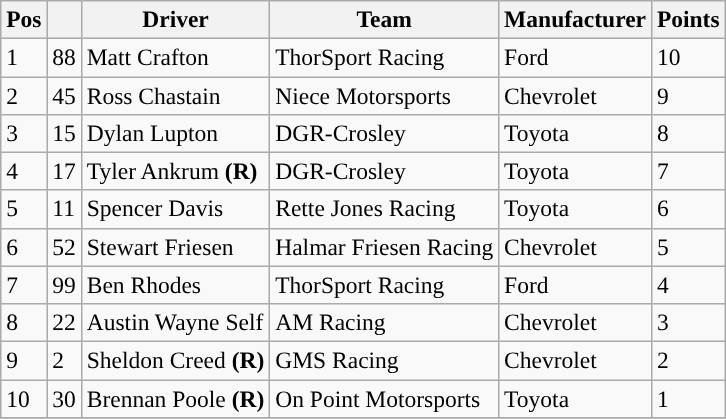<table class="wikitable" style="font-size:98%">
<tr>
<th>Pos</th>
<th></th>
<th>Driver</th>
<th>Team</th>
<th>Manufacturer</th>
<th>Points</th>
</tr>
<tr>
<td>1</td>
<td>88</td>
<td>Matt Crafton</td>
<td>ThorSport Racing</td>
<td>Ford</td>
<td>10</td>
</tr>
<tr>
<td>2</td>
<td>45</td>
<td>Ross Chastain</td>
<td>Niece Motorsports</td>
<td>Chevrolet</td>
<td>9</td>
</tr>
<tr>
<td>3</td>
<td>15</td>
<td>Dylan Lupton</td>
<td>DGR-Crosley</td>
<td>Toyota</td>
<td>8</td>
</tr>
<tr>
<td>4</td>
<td>17</td>
<td>Tyler Ankrum <strong>(R)</strong></td>
<td>DGR-Crosley</td>
<td>Toyota</td>
<td>7</td>
</tr>
<tr>
<td>5</td>
<td>11</td>
<td>Spencer Davis</td>
<td>Rette Jones Racing</td>
<td>Toyota</td>
<td>6</td>
</tr>
<tr>
<td>6</td>
<td>52</td>
<td>Stewart Friesen</td>
<td>Halmar Friesen Racing</td>
<td>Chevrolet</td>
<td>5</td>
</tr>
<tr>
<td>7</td>
<td>99</td>
<td>Ben Rhodes</td>
<td>ThorSport Racing</td>
<td>Ford</td>
<td>4</td>
</tr>
<tr>
<td>8</td>
<td>22</td>
<td>Austin Wayne Self</td>
<td>AM Racing</td>
<td>Chevrolet</td>
<td>3</td>
</tr>
<tr>
<td>9</td>
<td>2</td>
<td>Sheldon Creed <strong>(R)</strong></td>
<td>GMS Racing</td>
<td>Chevrolet</td>
<td>2</td>
</tr>
<tr>
<td>10</td>
<td>30</td>
<td>Brennan Poole <strong>(R)</strong></td>
<td>On Point Motorsports</td>
<td>Toyota</td>
<td>1</td>
</tr>
<tr>
</tr>
</table>
